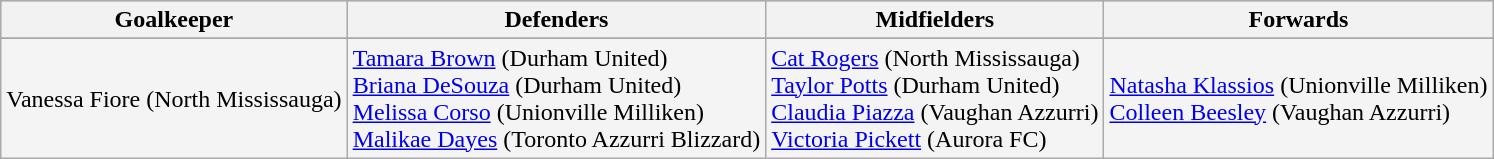<table class="wikitable">
<tr style="background:#cccccc;">
<th>Goalkeeper</th>
<th>Defenders</th>
<th>Midfielders</th>
<th>Forwards</th>
</tr>
<tr>
</tr>
<tr style="background:#f4f4f4;">
<td>Vanessa Fiore (North Mississauga)</td>
<td><a href='#'>Tamara Brown</a> (Durham United)<br><a href='#'>Briana DeSouza</a> (Durham United)<br><a href='#'>Melissa Corso</a> (Unionville Milliken)<br><a href='#'>Malikae Dayes</a> (Toronto Azzurri Blizzard)</td>
<td><a href='#'>Cat Rogers</a> (North Mississauga)<br><a href='#'>Taylor Potts</a> (Durham United)<br><a href='#'>Claudia Piazza</a> (Vaughan Azzurri)<br><a href='#'>Victoria Pickett</a> (Aurora FC)</td>
<td><a href='#'>Natasha Klassios</a> (Unionville Milliken)<br><a href='#'>Colleen Beesley</a> (Vaughan Azzurri)</td>
</tr>
</table>
